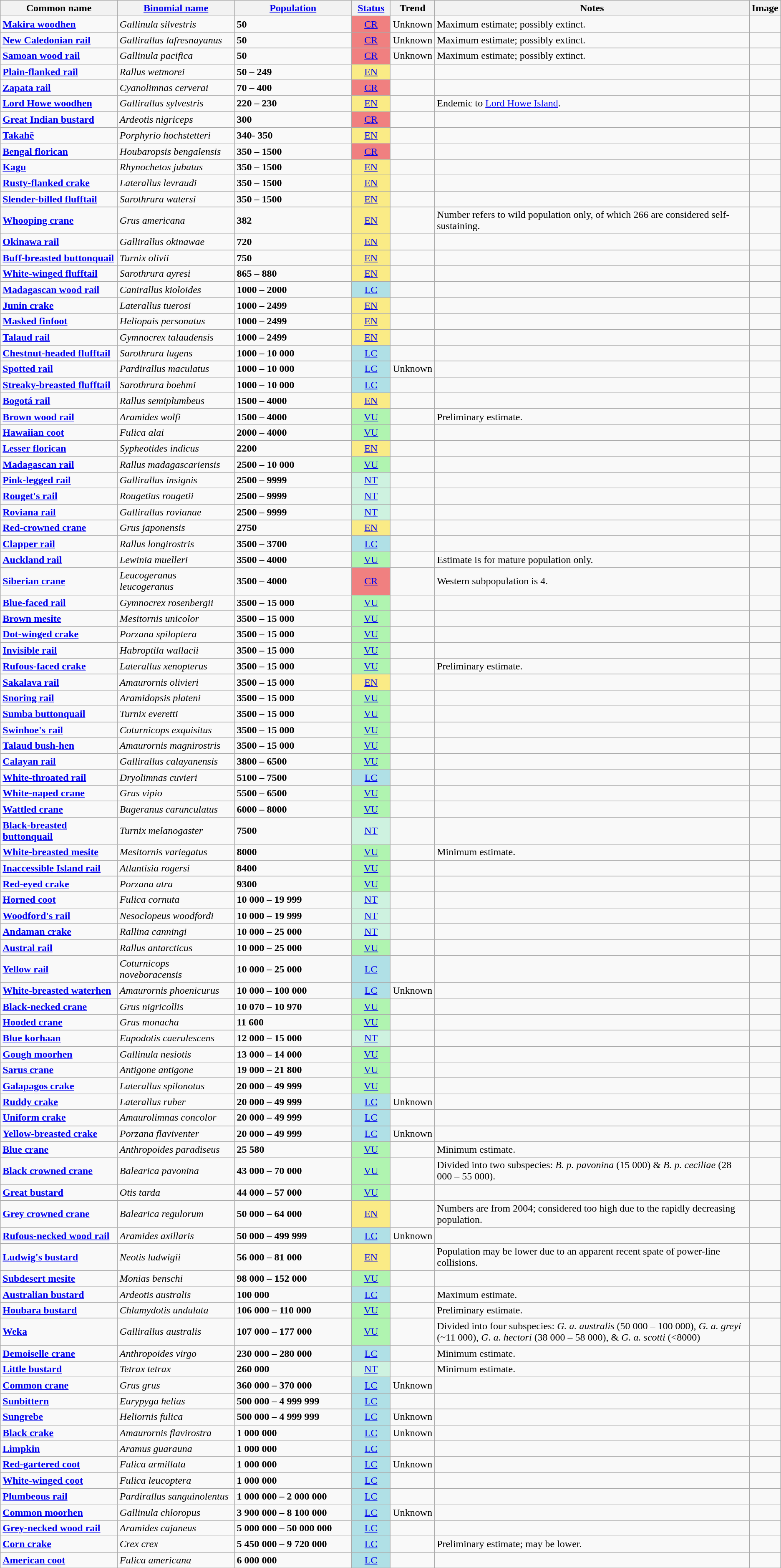<table class="wikitable sortable">
<tr>
<th width="15%">Common name</th>
<th width="15%"><a href='#'>Binomial name</a></th>
<th data-sort-type="number"  width="15%"><a href='#'>Population</a></th>
<th width="5%"><a href='#'>Status</a></th>
<th width="5%">Trend</th>
<th class="unsortable">Notes</th>
<th class="unsortable">Image</th>
</tr>
<tr>
<td><strong><a href='#'>Makira woodhen</a></strong></td>
<td><em>Gallinula silvestris</em></td>
<td><strong>50</strong></td>
<td align=center style="background:#F08080"><a href='#'>CR</a></td>
<td align=center>Unknown</td>
<td>Maximum estimate; possibly extinct.</td>
<td></td>
</tr>
<tr>
<td><strong><a href='#'>New Caledonian rail</a></strong></td>
<td><em>Gallirallus lafresnayanus</em></td>
<td><strong>50</strong></td>
<td align=center style="background:#F08080"><a href='#'>CR</a></td>
<td align=center>Unknown</td>
<td>Maximum estimate; possibly extinct.</td>
<td></td>
</tr>
<tr>
<td><strong><a href='#'>Samoan wood rail</a></strong></td>
<td><em>Gallinula pacifica</em></td>
<td><strong>50</strong></td>
<td align=center style="background:#F08080"><a href='#'>CR</a></td>
<td align=center>Unknown</td>
<td>Maximum estimate; possibly extinct.</td>
<td></td>
</tr>
<tr>
<td><strong><a href='#'>Plain-flanked rail</a></strong></td>
<td><em>Rallus wetmorei</em></td>
<td><strong>50 – 249</strong></td>
<td align=center style="background:#FAEB86"><a href='#'>EN</a></td>
<td align=center></td>
<td></td>
<td></td>
</tr>
<tr>
<td><strong><a href='#'>Zapata rail</a></strong></td>
<td><em>Cyanolimnas cerverai</em></td>
<td><strong>70 – 400</strong></td>
<td align=center style="background:#F08080"><a href='#'>CR</a></td>
<td align=center></td>
<td></td>
<td></td>
</tr>
<tr>
<td><strong><a href='#'>Lord Howe woodhen</a></strong></td>
<td><em>Gallirallus sylvestris</em></td>
<td><strong>220 – 230</strong></td>
<td align=center style="background:#FAEB86"><a href='#'>EN</a></td>
<td align=center></td>
<td>Endemic to <a href='#'>Lord Howe Island</a>.</td>
<td></td>
</tr>
<tr>
<td><strong><a href='#'>Great Indian bustard</a></strong></td>
<td><em>Ardeotis nigriceps</em></td>
<td><strong>300</strong></td>
<td align=center style="background:#F08080"><a href='#'>CR</a></td>
<td align=center></td>
<td></td>
<td></td>
</tr>
<tr>
<td><strong><a href='#'>Takahē</a></strong></td>
<td><em>Porphyrio hochstetteri</em></td>
<td><strong>340- 350</strong></td>
<td align=center style="background:#FAEB86"><a href='#'>EN</a></td>
<td align=center></td>
<td></td>
<td></td>
</tr>
<tr>
<td><strong><a href='#'>Bengal florican</a></strong></td>
<td><em>Houbaropsis bengalensis</em></td>
<td><strong>350 – 1500</strong></td>
<td align=center style="background:#F08080"><a href='#'>CR</a></td>
<td align=center></td>
<td></td>
<td></td>
</tr>
<tr>
<td><strong><a href='#'>Kagu</a></strong></td>
<td><em>Rhynochetos jubatus</em></td>
<td><strong>350 – 1500</strong></td>
<td align=center style="background:#FAEB86"><a href='#'>EN</a></td>
<td align=center></td>
<td></td>
<td></td>
</tr>
<tr>
<td><strong><a href='#'>Rusty-flanked crake</a></strong></td>
<td><em>Laterallus levraudi</em></td>
<td><strong>350 – 1500</strong></td>
<td align=center style="background:#FAEB86"><a href='#'>EN</a></td>
<td align=center></td>
<td></td>
<td></td>
</tr>
<tr>
<td><strong><a href='#'>Slender-billed flufftail</a></strong></td>
<td><em>Sarothrura watersi</em></td>
<td><strong>350 – 1500</strong></td>
<td align=center style="background:#FAEB86"><a href='#'>EN</a></td>
<td align=center></td>
<td></td>
<td></td>
</tr>
<tr>
<td><strong><a href='#'>Whooping crane</a></strong></td>
<td><em>Grus americana</em></td>
<td><strong>382</strong></td>
<td align=center style="background:#FAEB86"><a href='#'>EN</a></td>
<td align=center></td>
<td>Number refers to wild population only, of which 266 are considered self-sustaining.</td>
<td></td>
</tr>
<tr>
<td><strong><a href='#'>Okinawa rail</a></strong></td>
<td><em>Gallirallus okinawae</em></td>
<td><strong>720</strong></td>
<td align=center style="background:#FAEB86"><a href='#'>EN</a></td>
<td align=center></td>
<td></td>
<td></td>
</tr>
<tr>
<td><strong><a href='#'>Buff-breasted buttonquail</a></strong></td>
<td><em>Turnix olivii</em></td>
<td><strong>750</strong></td>
<td align=center style="background:#FAEB86"><a href='#'>EN</a></td>
<td align=center></td>
<td></td>
<td></td>
</tr>
<tr>
<td><strong><a href='#'>White-winged flufftail</a></strong></td>
<td><em>Sarothrura ayresi</em></td>
<td><strong>865 – 880</strong></td>
<td align=center style="background:#FAEB86"><a href='#'>EN</a></td>
<td align=center></td>
<td></td>
<td></td>
</tr>
<tr>
<td><strong><a href='#'>Madagascan wood rail</a></strong></td>
<td><em>Canirallus kioloides</em></td>
<td><strong>1000 – 2000</strong></td>
<td align=center style="background:#B0E0E6"><a href='#'>LC</a></td>
<td align=center></td>
<td></td>
<td></td>
</tr>
<tr>
<td><strong><a href='#'>Junin crake</a></strong></td>
<td><em>Laterallus tuerosi</em></td>
<td><strong>1000 – 2499</strong></td>
<td align=center style="background:#FAEB86"><a href='#'>EN</a></td>
<td align=center></td>
<td></td>
<td></td>
</tr>
<tr>
<td><strong><a href='#'>Masked finfoot</a></strong></td>
<td><em>Heliopais personatus</em></td>
<td><strong>1000 – 2499</strong></td>
<td align=center style="background:#FAEB86"><a href='#'>EN</a></td>
<td align=center></td>
<td></td>
<td></td>
</tr>
<tr>
<td><strong><a href='#'>Talaud rail</a></strong></td>
<td><em>Gymnocrex talaudensis</em></td>
<td><strong>1000 – 2499</strong></td>
<td align=center style="background:#FAEB86"><a href='#'>EN</a></td>
<td align=center></td>
<td></td>
<td></td>
</tr>
<tr>
<td><strong><a href='#'>Chestnut-headed flufftail</a></strong></td>
<td><em>Sarothrura lugens</em></td>
<td><strong>1000 – 10 000</strong></td>
<td align=center style="background:#B0E0E6"><a href='#'>LC</a></td>
<td align=center></td>
<td></td>
<td></td>
</tr>
<tr>
<td><strong><a href='#'>Spotted rail</a></strong></td>
<td><em>Pardirallus maculatus</em></td>
<td><strong>1000 – 10 000</strong></td>
<td align=center style="background:#B0E0E6"><a href='#'>LC</a></td>
<td align=center>Unknown</td>
<td></td>
<td></td>
</tr>
<tr>
<td><strong><a href='#'>Streaky-breasted flufftail</a></strong></td>
<td><em>Sarothrura boehmi</em></td>
<td><strong>1000 – 10 000</strong></td>
<td align=center style="background:#B0E0E6"><a href='#'>LC</a></td>
<td align=center></td>
<td></td>
<td></td>
</tr>
<tr>
<td><strong><a href='#'>Bogotá rail</a></strong></td>
<td><em>Rallus semiplumbeus</em></td>
<td><strong>1500 – 4000</strong></td>
<td align=center style="background:#FAEB86"><a href='#'>EN</a></td>
<td align=center></td>
<td></td>
<td></td>
</tr>
<tr>
<td><strong><a href='#'>Brown wood rail</a></strong></td>
<td><em>Aramides wolfi</em></td>
<td><strong>1500 – 4000</strong></td>
<td align=center style="background:#b0f4b0"><a href='#'>VU</a></td>
<td align=center></td>
<td>Preliminary estimate.</td>
<td></td>
</tr>
<tr>
<td><strong><a href='#'>Hawaiian coot</a></strong></td>
<td><em>Fulica alai</em></td>
<td><strong>2000 – 4000</strong></td>
<td align=center style="background:#b0f4b0"><a href='#'>VU</a></td>
<td align=center></td>
<td></td>
<td></td>
</tr>
<tr>
<td><strong><a href='#'>Lesser florican</a></strong></td>
<td><em>Sypheotides indicus</em></td>
<td><strong>2200</strong></td>
<td align=center style="background:#FAEB86"><a href='#'>EN</a></td>
<td align=center></td>
<td></td>
<td></td>
</tr>
<tr>
<td><strong><a href='#'>Madagascan rail</a></strong></td>
<td><em>Rallus madagascariensis</em></td>
<td><strong>2500 – 10 000</strong></td>
<td align=center style="background:#b0f4b0"><a href='#'>VU</a></td>
<td align=center></td>
<td></td>
<td></td>
</tr>
<tr>
<td><strong><a href='#'>Pink-legged rail</a></strong></td>
<td><em>Gallirallus insignis</em></td>
<td><strong>2500 – 9999</strong></td>
<td align=center style="background:#CEF2E0"><a href='#'>NT</a></td>
<td align=center></td>
<td></td>
<td></td>
</tr>
<tr>
<td><strong><a href='#'>Rouget's rail</a></strong></td>
<td><em>Rougetius rougetii</em></td>
<td><strong>2500 – 9999</strong></td>
<td align=center style="background:#CEF2E0"><a href='#'>NT</a></td>
<td align=center></td>
<td></td>
<td></td>
</tr>
<tr>
<td><strong><a href='#'>Roviana rail</a></strong></td>
<td><em>Gallirallus rovianae</em></td>
<td><strong>2500 – 9999</strong></td>
<td align=center style="background:#CEF2E0"><a href='#'>NT</a></td>
<td align=center></td>
<td></td>
<td></td>
</tr>
<tr>
<td><strong><a href='#'>Red-crowned crane</a></strong></td>
<td><em>Grus japonensis</em></td>
<td><strong>2750</strong></td>
<td align=center style="background:#FAEB86"><a href='#'>EN</a></td>
<td align=center></td>
<td></td>
<td></td>
</tr>
<tr>
<td><strong><a href='#'>Clapper rail</a></strong></td>
<td><em>Rallus longirostris</em></td>
<td><strong>3500 – 3700</strong></td>
<td align=center style="background:#B0E0E6"><a href='#'>LC</a></td>
<td align=center></td>
<td></td>
<td></td>
</tr>
<tr>
<td><strong><a href='#'>Auckland rail</a></strong></td>
<td><em>Lewinia muelleri</em></td>
<td><strong>3500 – 4000</strong></td>
<td align=center style="background:#b0f4b0"><a href='#'>VU</a></td>
<td align=center></td>
<td>Estimate is for mature population only.</td>
<td></td>
</tr>
<tr>
<td><strong><a href='#'>Siberian crane</a></strong></td>
<td><em>Leucogeranus leucogeranus</em></td>
<td><strong>3500 – 4000</strong></td>
<td align=center style="background:#F08080"><a href='#'>CR</a></td>
<td align=center></td>
<td>Western subpopulation is 4.</td>
<td></td>
</tr>
<tr>
<td><strong><a href='#'>Blue-faced rail</a></strong></td>
<td><em>Gymnocrex rosenbergii</em></td>
<td><strong>3500 – 15 000</strong></td>
<td align=center style="background:#b0f4b0"><a href='#'>VU</a></td>
<td align=center></td>
<td></td>
<td></td>
</tr>
<tr>
<td><strong><a href='#'>Brown mesite</a></strong></td>
<td><em>Mesitornis unicolor</em></td>
<td><strong>3500 – 15 000</strong></td>
<td align=center style="background:#b0f4b0"><a href='#'>VU</a></td>
<td align=center></td>
<td></td>
<td></td>
</tr>
<tr>
<td><strong><a href='#'>Dot-winged crake</a></strong></td>
<td><em>Porzana spiloptera</em></td>
<td><strong>3500 – 15 000</strong></td>
<td align=center style="background:#b0f4b0"><a href='#'>VU</a></td>
<td align=center></td>
<td></td>
<td></td>
</tr>
<tr>
<td><strong><a href='#'>Invisible rail</a></strong></td>
<td><em>Habroptila wallacii</em></td>
<td><strong>3500 – 15 000</strong></td>
<td align=center style="background:#b0f4b0"><a href='#'>VU</a></td>
<td align=center></td>
<td></td>
<td></td>
</tr>
<tr>
<td><strong><a href='#'>Rufous-faced crake</a></strong></td>
<td><em>Laterallus xenopterus</em></td>
<td><strong>3500 – 15 000</strong></td>
<td align=center style="background:#b0f4b0"><a href='#'>VU</a></td>
<td align=center></td>
<td>Preliminary estimate.</td>
<td></td>
</tr>
<tr>
<td><strong><a href='#'>Sakalava rail</a></strong></td>
<td><em>Amaurornis olivieri</em></td>
<td><strong>3500 – 15 000</strong></td>
<td align=center style="background:#FAEB86"><a href='#'>EN</a></td>
<td align=center></td>
<td></td>
<td></td>
</tr>
<tr>
<td><strong><a href='#'>Snoring rail</a></strong></td>
<td><em>Aramidopsis plateni</em></td>
<td><strong>3500 – 15 000</strong></td>
<td align=center style="background:#b0f4b0"><a href='#'>VU</a></td>
<td align=center></td>
<td></td>
<td></td>
</tr>
<tr>
<td><strong><a href='#'>Sumba buttonquail</a></strong></td>
<td><em>Turnix everetti</em></td>
<td><strong>3500 – 15 000</strong></td>
<td align=center style="background:#b0f4b0"><a href='#'>VU</a></td>
<td align=center></td>
<td></td>
<td></td>
</tr>
<tr>
<td><strong><a href='#'>Swinhoe's rail</a></strong></td>
<td><em>Coturnicops exquisitus</em></td>
<td><strong>3500 – 15 000</strong></td>
<td align=center style="background:#b0f4b0"><a href='#'>VU</a></td>
<td align=center></td>
<td></td>
<td></td>
</tr>
<tr>
<td><strong><a href='#'>Talaud bush-hen</a></strong></td>
<td><em>Amaurornis magnirostris</em></td>
<td><strong>3500 – 15 000</strong></td>
<td align=center style="background:#b0f4b0"><a href='#'>VU</a></td>
<td align=center></td>
<td></td>
<td></td>
</tr>
<tr>
<td><strong><a href='#'>Calayan rail</a></strong></td>
<td><em>Gallirallus calayanensis</em></td>
<td><strong>3800 – 6500</strong></td>
<td align=center style="background:#b0f4b0"><a href='#'>VU</a></td>
<td align=center></td>
<td></td>
<td></td>
</tr>
<tr>
<td><strong><a href='#'>White-throated rail</a></strong></td>
<td><em>Dryolimnas cuvieri</em></td>
<td><strong>5100 – 7500</strong></td>
<td align=center style="background:#B0E0E6"><a href='#'>LC</a></td>
<td align=center></td>
<td></td>
<td></td>
</tr>
<tr>
<td><strong><a href='#'>White-naped crane</a></strong></td>
<td><em>Grus vipio</em></td>
<td><strong>5500 – 6500</strong></td>
<td align=center style="background:#b0f4b0"><a href='#'>VU</a></td>
<td align=center></td>
<td></td>
<td></td>
</tr>
<tr>
<td><strong><a href='#'>Wattled crane</a></strong></td>
<td><em>Bugeranus carunculatus</em></td>
<td><strong>6000 – 8000</strong></td>
<td align=center style="background:#b0f4b0"><a href='#'>VU</a></td>
<td align=center></td>
<td></td>
<td></td>
</tr>
<tr>
<td><strong><a href='#'>Black-breasted buttonquail</a></strong></td>
<td><em>Turnix melanogaster</em></td>
<td><strong>7500</strong></td>
<td align=center style="background:#CEF2E0"><a href='#'>NT</a></td>
<td align=center></td>
<td></td>
<td></td>
</tr>
<tr>
<td><strong><a href='#'>White-breasted mesite</a></strong></td>
<td><em>Mesitornis variegatus</em></td>
<td><strong>8000</strong></td>
<td align=center style="background:#b0f4b0"><a href='#'>VU</a></td>
<td align=center></td>
<td>Minimum estimate.</td>
<td></td>
</tr>
<tr>
<td><strong><a href='#'>Inaccessible Island rail</a></strong></td>
<td><em>Atlantisia rogersi</em></td>
<td><strong>8400</strong></td>
<td align=center style="background:#b0f4b0"><a href='#'>VU</a></td>
<td align=center></td>
<td></td>
<td></td>
</tr>
<tr>
<td><strong><a href='#'>Red-eyed crake</a></strong></td>
<td><em>Porzana atra</em></td>
<td><strong>9300</strong></td>
<td align=center style="background:#b0f4b0"><a href='#'>VU</a></td>
<td align=center></td>
<td></td>
<td></td>
</tr>
<tr>
<td><strong><a href='#'>Horned coot</a></strong></td>
<td><em>Fulica cornuta</em></td>
<td><strong>10 000 – 19 999</strong></td>
<td align=center style="background:#CEF2E0"><a href='#'>NT</a></td>
<td align=center></td>
<td></td>
<td></td>
</tr>
<tr>
<td><strong><a href='#'>Woodford's rail</a></strong></td>
<td><em>Nesoclopeus woodfordi</em></td>
<td><strong>10 000 – 19 999</strong></td>
<td align=center style="background:#CEF2E0"><a href='#'>NT</a></td>
<td align=center></td>
<td></td>
<td></td>
</tr>
<tr>
<td><strong><a href='#'>Andaman crake</a></strong></td>
<td><em>Rallina canningi</em></td>
<td><strong>10 000 – 25 000</strong></td>
<td align=center style="background:#CEF2E0"><a href='#'>NT</a></td>
<td align=center></td>
<td></td>
<td></td>
</tr>
<tr>
<td><strong><a href='#'>Austral rail</a></strong></td>
<td><em>Rallus antarcticus</em></td>
<td><strong>10 000 – 25 000</strong></td>
<td align=center style="background:#b0f4b0"><a href='#'>VU</a></td>
<td align=center></td>
<td></td>
<td></td>
</tr>
<tr>
<td><strong><a href='#'>Yellow rail</a></strong></td>
<td><em>Coturnicops noveboracensis</em></td>
<td><strong>10 000 – 25 000</strong></td>
<td align=center style="background:#B0E0E6"><a href='#'>LC</a></td>
<td align=center></td>
<td></td>
<td></td>
</tr>
<tr>
<td><strong><a href='#'>White-breasted waterhen</a></strong></td>
<td><em>Amaurornis phoenicurus</em></td>
<td><strong>10 000 – 100 000</strong></td>
<td align=center style="background:#B0E0E6"><a href='#'>LC</a></td>
<td align=center>Unknown</td>
<td></td>
<td></td>
</tr>
<tr>
<td><strong><a href='#'>Black-necked crane</a></strong></td>
<td><em>Grus nigricollis</em></td>
<td><strong>10 070 – 10 970</strong></td>
<td align=center style="background:#b0f4b0"><a href='#'>VU</a></td>
<td align=center></td>
<td></td>
<td></td>
</tr>
<tr>
<td><strong><a href='#'>Hooded crane</a></strong></td>
<td><em>Grus monacha</em></td>
<td><strong>11 600</strong></td>
<td align=center style="background:#b0f4b0"><a href='#'>VU</a></td>
<td align=center></td>
<td></td>
<td></td>
</tr>
<tr>
<td><strong><a href='#'>Blue korhaan</a></strong></td>
<td><em>Eupodotis caerulescens</em></td>
<td><strong>12 000 – 15 000</strong></td>
<td align=center style="background:#CEF2E0"><a href='#'>NT</a></td>
<td align=center></td>
<td></td>
<td></td>
</tr>
<tr>
<td><strong><a href='#'>Gough moorhen</a></strong></td>
<td><em>Gallinula nesiotis</em></td>
<td><strong>13 000 – 14 000</strong></td>
<td align=center style="background:#b0f4b0"><a href='#'>VU</a></td>
<td align=center></td>
<td></td>
<td></td>
</tr>
<tr>
<td><strong><a href='#'>Sarus crane</a></strong></td>
<td><em>Antigone antigone</em></td>
<td><strong>19 000 – 21 800</strong></td>
<td align=center style="background:#b0f4b0"><a href='#'>VU</a></td>
<td align=center></td>
<td></td>
<td></td>
</tr>
<tr>
<td><strong><a href='#'>Galapagos crake</a></strong></td>
<td><em>Laterallus spilonotus</em></td>
<td><strong>20 000 – 49 999</strong></td>
<td align=center style="background:#b0f4b0"><a href='#'>VU</a></td>
<td align=center></td>
<td></td>
<td></td>
</tr>
<tr>
<td><strong><a href='#'>Ruddy crake</a></strong></td>
<td><em>Laterallus ruber</em></td>
<td><strong>20 000 – 49 999</strong></td>
<td align=center style="background:#B0E0E6"><a href='#'>LC</a></td>
<td align=center>Unknown</td>
<td></td>
<td></td>
</tr>
<tr>
<td><strong><a href='#'>Uniform crake</a></strong></td>
<td><em>Amaurolimnas concolor</em></td>
<td><strong>20 000 – 49 999</strong></td>
<td align=center style="background:#B0E0E6"><a href='#'>LC</a></td>
<td align=center></td>
<td></td>
<td></td>
</tr>
<tr>
<td><strong><a href='#'>Yellow-breasted crake</a></strong></td>
<td><em>Porzana flaviventer</em></td>
<td><strong>20 000 – 49 999</strong></td>
<td align=center style="background:#B0E0E6"><a href='#'>LC</a></td>
<td align=center>Unknown</td>
<td></td>
<td></td>
</tr>
<tr>
<td><strong><a href='#'>Blue crane</a></strong></td>
<td><em>Anthropoides paradiseus</em></td>
<td><strong>25 580</strong></td>
<td align=center style="background:#b0f4b0"><a href='#'>VU</a></td>
<td align=center></td>
<td>Minimum estimate.</td>
<td></td>
</tr>
<tr>
<td><strong><a href='#'>Black crowned crane</a></strong></td>
<td><em>Balearica pavonina</em></td>
<td><strong>43 000 – 70 000</strong></td>
<td align=center style="background:#b0f4b0"><a href='#'>VU</a></td>
<td align=center></td>
<td>Divided into two subspecies: <em>B. p. pavonina</em> (15 000) & <em>B. p. ceciliae</em> (28 000 – 55 000).</td>
<td></td>
</tr>
<tr>
<td><strong><a href='#'>Great bustard</a></strong></td>
<td><em>Otis tarda</em></td>
<td><strong>44 000 – 57 000</strong></td>
<td align=center style="background:#b0f4b0"><a href='#'>VU</a></td>
<td align=center></td>
<td></td>
<td></td>
</tr>
<tr>
<td><strong><a href='#'>Grey crowned crane</a></strong></td>
<td><em>Balearica regulorum</em></td>
<td><strong>50 000 – 64 000</strong></td>
<td align=center style="background:#FAEB86"><a href='#'>EN</a></td>
<td align=center></td>
<td>Numbers are from 2004; considered too high due to the rapidly decreasing population.</td>
<td></td>
</tr>
<tr>
<td><strong><a href='#'>Rufous-necked wood rail</a></strong></td>
<td><em>Aramides axillaris</em></td>
<td><strong>50 000 – 499 999</strong></td>
<td align=center style="background:#B0E0E6"><a href='#'>LC</a></td>
<td align=center>Unknown</td>
<td></td>
<td></td>
</tr>
<tr>
<td><strong><a href='#'>Ludwig's bustard</a></strong></td>
<td><em>Neotis ludwigii</em></td>
<td><strong>56 000 – 81 000</strong></td>
<td align=center style="background:#FAEB86"><a href='#'>EN</a></td>
<td align=center></td>
<td>Population may be lower due to an apparent recent spate of power-line collisions.</td>
<td></td>
</tr>
<tr>
<td><strong><a href='#'>Subdesert mesite</a></strong></td>
<td><em>Monias benschi</em></td>
<td><strong>98 000 – 152 000</strong></td>
<td align=center style="background:#b0f4b0"><a href='#'>VU</a></td>
<td align=center></td>
<td></td>
<td></td>
</tr>
<tr>
<td><strong><a href='#'>Australian bustard</a></strong></td>
<td><em>Ardeotis australis</em></td>
<td><strong>100 000</strong></td>
<td align=center style="background:#B0E0E6"><a href='#'>LC</a></td>
<td align=center></td>
<td>Maximum estimate.</td>
<td></td>
</tr>
<tr>
<td><strong><a href='#'>Houbara bustard</a></strong></td>
<td><em>Chlamydotis undulata</em></td>
<td><strong>106 000 – 110 000</strong></td>
<td align=center style="background:#b0f4b0"><a href='#'>VU</a></td>
<td align=center></td>
<td>Preliminary estimate.</td>
<td></td>
</tr>
<tr>
<td><strong><a href='#'>Weka</a></strong></td>
<td><em>Gallirallus australis</em></td>
<td><strong>107 000 – 177 000</strong></td>
<td align=center style="background:#b0f4b0"><a href='#'>VU</a></td>
<td align=center></td>
<td>Divided into four subspecies: <em>G. a. australis</em> (50 000 – 100 000), <em>G. a. greyi</em> (~11 000), <em>G. a. hectori</em> (38 000 – 58 000), & <em>G. a. scotti</em> (<8000)</td>
<td></td>
</tr>
<tr>
<td><strong><a href='#'>Demoiselle crane</a></strong></td>
<td><em>Anthropoides virgo</em></td>
<td><strong>230 000 – 280 000</strong></td>
<td align=center style="background:#B0E0E6"><a href='#'>LC</a></td>
<td align=center></td>
<td>Minimum estimate.</td>
<td></td>
</tr>
<tr>
<td><strong><a href='#'>Little bustard</a></strong></td>
<td><em>Tetrax tetrax</em></td>
<td><strong>260 000</strong></td>
<td align=center style="background:#CEF2E0"><a href='#'>NT</a></td>
<td align=center></td>
<td>Minimum estimate.</td>
<td></td>
</tr>
<tr>
<td><strong><a href='#'>Common crane</a></strong></td>
<td><em>Grus grus</em></td>
<td><strong>360 000 – 370 000</strong></td>
<td align=center style="background:#B0E0E6"><a href='#'>LC</a></td>
<td align=center>Unknown</td>
<td></td>
<td></td>
</tr>
<tr>
<td><strong><a href='#'>Sunbittern</a></strong></td>
<td><em>Eurypyga helias</em></td>
<td><strong>500 000 – 4 999 999</strong></td>
<td align=center style="background:#B0E0E6"><a href='#'>LC</a></td>
<td align=center></td>
<td></td>
<td></td>
</tr>
<tr>
<td><strong><a href='#'>Sungrebe</a></strong></td>
<td><em>Heliornis fulica</em></td>
<td><strong>500 000 – 4 999 999</strong></td>
<td align=center style="background:#B0E0E6"><a href='#'>LC</a></td>
<td align=center>Unknown</td>
<td></td>
<td></td>
</tr>
<tr>
<td><strong><a href='#'>Black crake</a></strong></td>
<td><em>Amaurornis flavirostra</em></td>
<td><strong>1 000 000</strong></td>
<td align=center style="background:#B0E0E6"><a href='#'>LC</a></td>
<td align=center>Unknown</td>
<td></td>
<td></td>
</tr>
<tr>
<td><strong><a href='#'>Limpkin</a></strong></td>
<td><em>Aramus guarauna</em></td>
<td><strong>1 000 000</strong></td>
<td align=center style="background:#B0E0E6"><a href='#'>LC</a></td>
<td align=center></td>
<td></td>
<td></td>
</tr>
<tr>
<td><strong><a href='#'>Red-gartered coot</a></strong></td>
<td><em>Fulica armillata</em></td>
<td><strong>1 000 000</strong></td>
<td align=center style="background:#B0E0E6"><a href='#'>LC</a></td>
<td align=center>Unknown</td>
<td></td>
<td></td>
</tr>
<tr>
<td><strong><a href='#'>White-winged coot</a></strong></td>
<td><em>Fulica leucoptera</em></td>
<td><strong>1 000 000</strong></td>
<td align=center style="background:#B0E0E6"><a href='#'>LC</a></td>
<td align=center></td>
<td></td>
<td></td>
</tr>
<tr>
<td><strong><a href='#'>Plumbeous rail</a></strong></td>
<td><em>Pardirallus sanguinolentus</em></td>
<td><strong>1 000 000 – 2 000 000</strong></td>
<td align=center style="background:#B0E0E6"><a href='#'>LC</a></td>
<td align=center></td>
<td></td>
<td></td>
</tr>
<tr>
<td><strong><a href='#'>Common moorhen</a></strong></td>
<td><em>Gallinula chloropus</em></td>
<td><strong>3 900 000 – 8 100 000</strong></td>
<td align=center style="background:#B0E0E6"><a href='#'>LC</a></td>
<td align=center>Unknown</td>
<td></td>
<td></td>
</tr>
<tr>
<td><strong><a href='#'>Grey-necked wood rail</a></strong></td>
<td><em>Aramides cajaneus</em></td>
<td><strong>5 000 000 – 50 000 000</strong></td>
<td align=center style="background:#B0E0E6"><a href='#'>LC</a></td>
<td align=center></td>
<td></td>
<td></td>
</tr>
<tr>
<td><strong><a href='#'>Corn crake</a></strong></td>
<td><em>Crex crex</em></td>
<td><strong>5 450 000 – 9 720 000</strong></td>
<td align=center style="background:#B0E0E6"><a href='#'>LC</a></td>
<td align=center></td>
<td>Preliminary estimate; may be lower.</td>
<td></td>
</tr>
<tr>
<td><strong><a href='#'>American coot</a></strong></td>
<td><em>Fulica americana</em></td>
<td><strong>6 000 000</strong></td>
<td align=center style="background:#B0E0E6"><a href='#'>LC</a></td>
<td align=center></td>
<td></td>
<td></td>
</tr>
<tr>
</tr>
</table>
